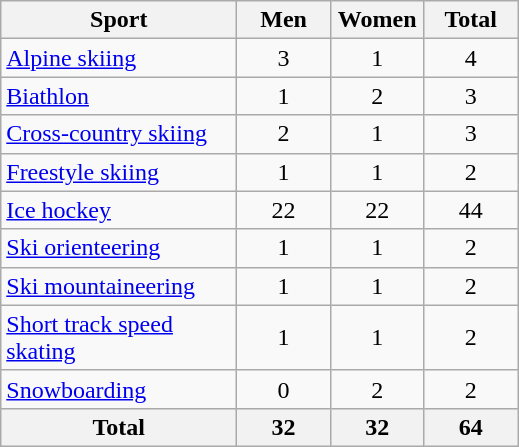<table class="wikitable sortable" style="text-align:center">
<tr>
<th width=150>Sport</th>
<th width=55>Men</th>
<th width=55>Women</th>
<th width=55>Total</th>
</tr>
<tr>
<td align=left><a href='#'>Alpine skiing</a></td>
<td>3</td>
<td>1</td>
<td>4</td>
</tr>
<tr>
<td align=left><a href='#'>Biathlon</a></td>
<td>1</td>
<td>2</td>
<td>3</td>
</tr>
<tr>
<td align=left><a href='#'>Cross-country skiing</a></td>
<td>2</td>
<td>1</td>
<td>3</td>
</tr>
<tr>
<td align=left><a href='#'>Freestyle skiing</a></td>
<td>1</td>
<td>1</td>
<td>2</td>
</tr>
<tr>
<td align=left><a href='#'>Ice hockey</a></td>
<td>22</td>
<td>22</td>
<td>44</td>
</tr>
<tr>
<td align=left><a href='#'>Ski orienteering</a></td>
<td>1</td>
<td>1</td>
<td>2</td>
</tr>
<tr>
<td align=left><a href='#'>Ski mountaineering</a></td>
<td>1</td>
<td>1</td>
<td>2</td>
</tr>
<tr>
<td align=left><a href='#'>Short track speed skating</a></td>
<td>1</td>
<td>1</td>
<td>2</td>
</tr>
<tr>
<td align=left><a href='#'>Snowboarding</a></td>
<td>0</td>
<td>2</td>
<td>2</td>
</tr>
<tr>
<th>Total</th>
<th>32</th>
<th>32</th>
<th>64</th>
</tr>
</table>
